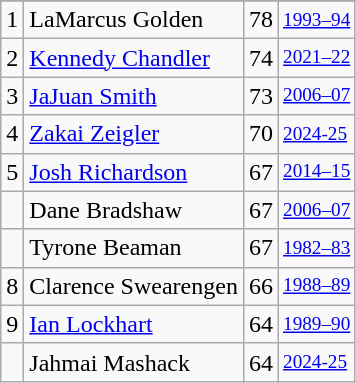<table class="wikitable">
<tr>
</tr>
<tr>
<td>1</td>
<td>LaMarcus Golden</td>
<td>78</td>
<td style="font-size:80%;"><a href='#'>1993–94</a></td>
</tr>
<tr>
<td>2</td>
<td><a href='#'>Kennedy Chandler</a></td>
<td>74</td>
<td style="font-size:80%;"><a href='#'>2021–22</a></td>
</tr>
<tr>
<td>3</td>
<td><a href='#'>JaJuan Smith</a></td>
<td>73</td>
<td style="font-size:80%;"><a href='#'>2006–07</a></td>
</tr>
<tr>
<td>4</td>
<td><a href='#'>Zakai Zeigler</a></td>
<td>70</td>
<td style="font-size:80%;"><a href='#'>2024-25</a></td>
</tr>
<tr>
<td>5</td>
<td><a href='#'>Josh Richardson</a></td>
<td>67</td>
<td style="font-size:80%;"><a href='#'>2014–15</a></td>
</tr>
<tr>
<td></td>
<td>Dane Bradshaw</td>
<td>67</td>
<td style="font-size:80%;"><a href='#'>2006–07</a></td>
</tr>
<tr>
<td></td>
<td>Tyrone Beaman</td>
<td>67</td>
<td style="font-size:80%;"><a href='#'>1982–83</a></td>
</tr>
<tr>
<td>8</td>
<td>Clarence Swearengen</td>
<td>66</td>
<td style="font-size:80%;"><a href='#'>1988–89</a></td>
</tr>
<tr>
<td>9</td>
<td><a href='#'>Ian Lockhart</a></td>
<td>64</td>
<td style="font-size:80%;"><a href='#'>1989–90</a></td>
</tr>
<tr>
<td></td>
<td>Jahmai Mashack</td>
<td>64</td>
<td style="font-size:80%;"><a href='#'>2024-25</a></td>
</tr>
</table>
